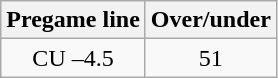<table class="wikitable">
<tr align="center">
<th style=>Pregame line</th>
<th style=>Over/under</th>
</tr>
<tr align="center">
<td>CU –4.5</td>
<td>51</td>
</tr>
</table>
